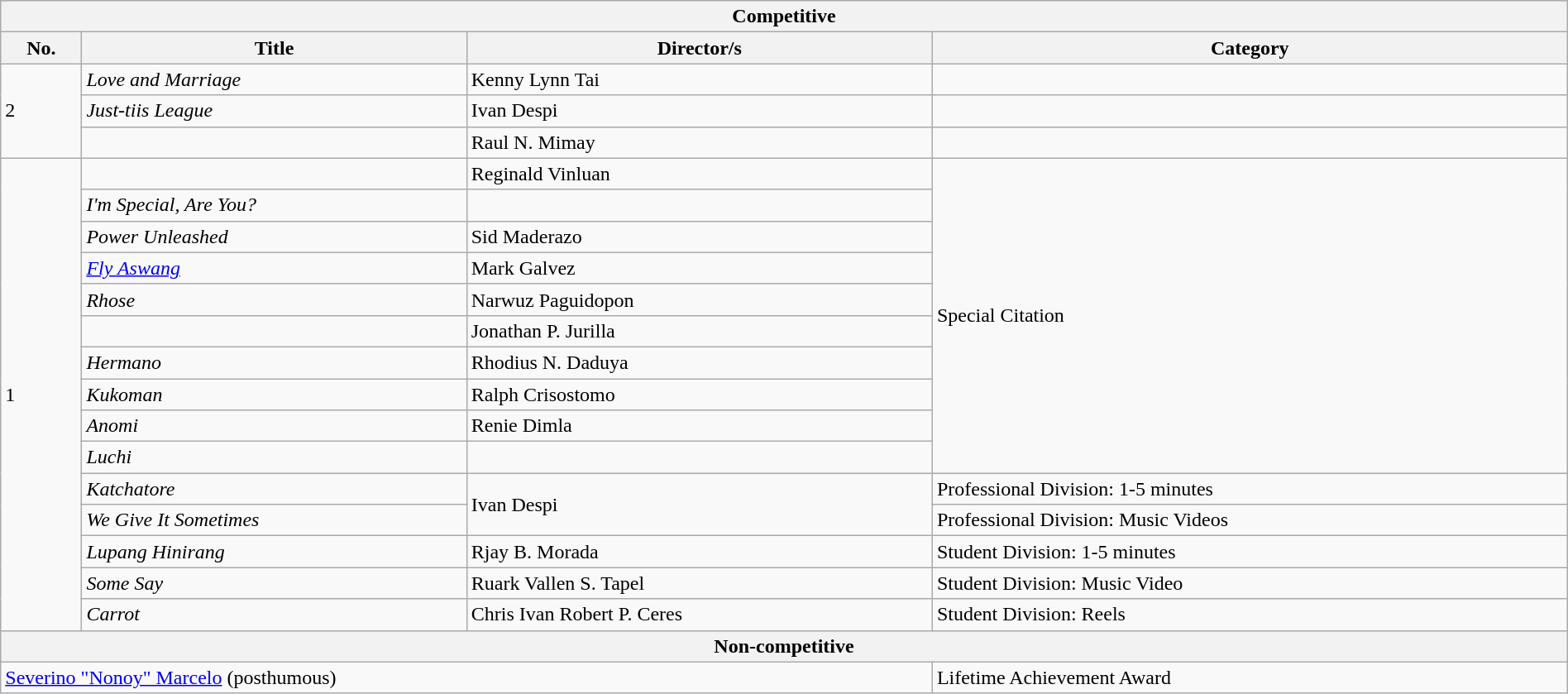<table class="wikitable sortable plainrowheaders" style="border:none; margin:0; width:100%;">
<tr>
<th colspan="4">Competitive</th>
</tr>
<tr>
<th>No.</th>
<th>Title</th>
<th>Director/s</th>
<th>Category</th>
</tr>
<tr>
<td rowspan="3">2</td>
<td><em>Love and Marriage</em></td>
<td>Kenny Lynn Tai</td>
<td></td>
</tr>
<tr>
<td><em>Just-tiis League</em></td>
<td>Ivan Despi</td>
<td></td>
</tr>
<tr>
<td></td>
<td>Raul N. Mimay</td>
<td></td>
</tr>
<tr>
<td rowspan="15">1</td>
<td></td>
<td>Reginald Vinluan</td>
<td rowspan="10">Special Citation</td>
</tr>
<tr>
<td><em>I'm Special, Are You?</em></td>
<td></td>
</tr>
<tr>
<td><em>Power Unleashed</em></td>
<td>Sid Maderazo</td>
</tr>
<tr>
<td><em><a href='#'>Fly Aswang</a></em></td>
<td>Mark Galvez</td>
</tr>
<tr>
<td><em>Rhose</em></td>
<td>Narwuz Paguidopon</td>
</tr>
<tr>
<td></td>
<td>Jonathan P. Jurilla</td>
</tr>
<tr>
<td><em>Hermano</em></td>
<td>Rhodius N. Daduya</td>
</tr>
<tr>
<td><em>Kukoman</em></td>
<td>Ralph Crisostomo</td>
</tr>
<tr>
<td><em>Anomi</em></td>
<td>Renie Dimla</td>
</tr>
<tr>
<td><em>Luchi</em></td>
<td></td>
</tr>
<tr>
<td><em>Katchatore</em></td>
<td rowspan="2">Ivan Despi</td>
<td>Professional Division: 1-5 minutes</td>
</tr>
<tr>
<td><em>We Give It Sometimes</em></td>
<td>Professional Division: Music Videos</td>
</tr>
<tr>
<td><em>Lupang Hinirang</em></td>
<td>Rjay B. Morada</td>
<td>Student Division: 1-5 minutes</td>
</tr>
<tr>
<td><em>Some Say</em></td>
<td>Ruark Vallen S. Tapel</td>
<td>Student Division: Music Video</td>
</tr>
<tr>
<td><em>Carrot</em></td>
<td>Chris Ivan Robert P. Ceres</td>
<td>Student Division: Reels</td>
</tr>
<tr>
<th colspan="4">Non-competitive</th>
</tr>
<tr>
<td colspan="3"><a href='#'>Severino "Nonoy" Marcelo</a> (posthumous)</td>
<td>Lifetime Achievement Award</td>
</tr>
</table>
